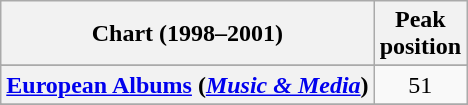<table class="wikitable sortable plainrowheaders" style="text-align:center">
<tr>
<th scope="col">Chart (1998–2001)</th>
<th scope="col">Peak<br>position</th>
</tr>
<tr>
</tr>
<tr>
<th scope="row"><a href='#'>European Albums</a> (<em><a href='#'>Music & Media</a></em>)</th>
<td>51</td>
</tr>
<tr>
</tr>
<tr>
</tr>
</table>
